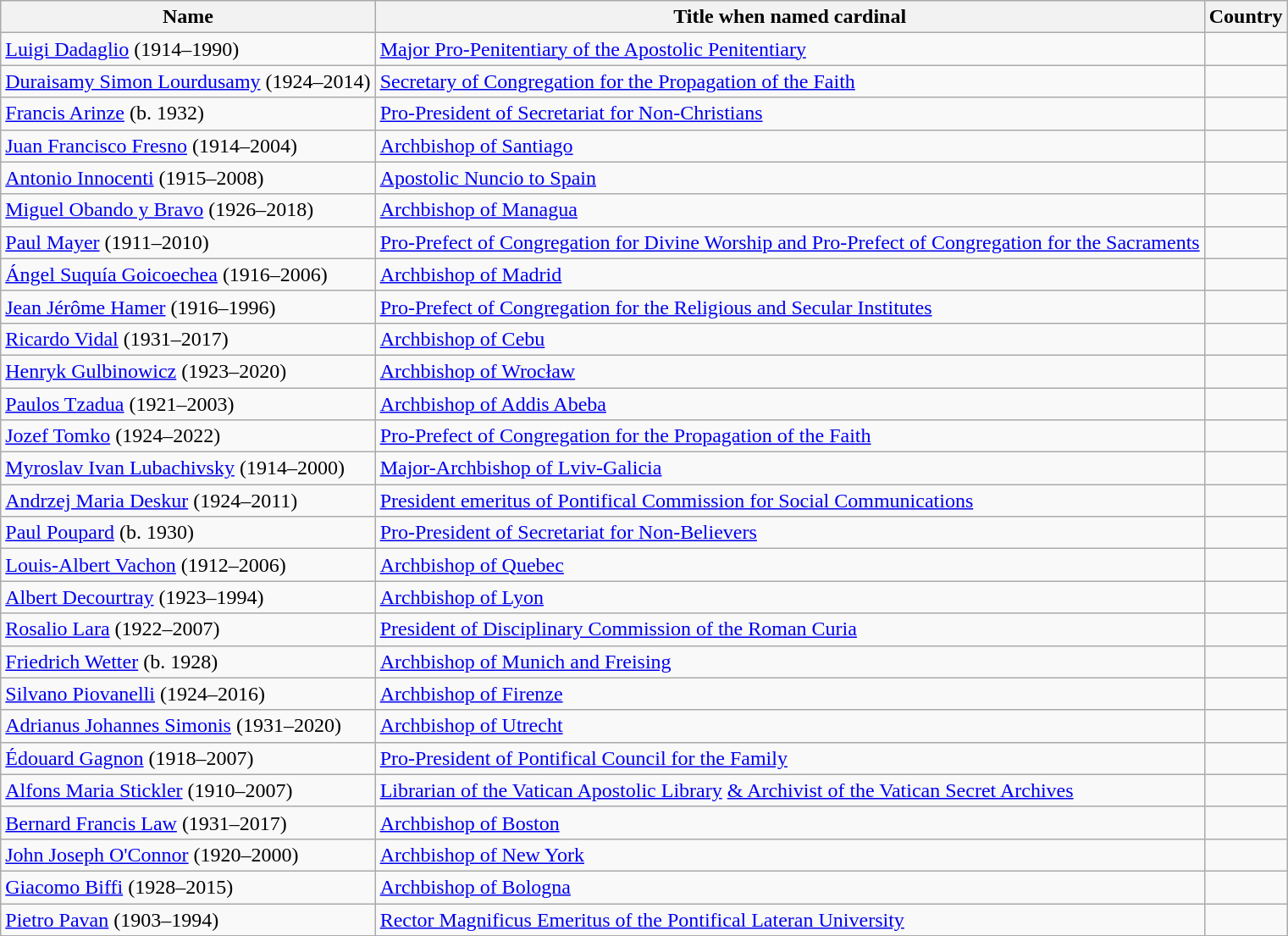<table class="wikitable sortable">
<tr>
<th>Name</th>
<th>Title when named cardinal</th>
<th>Country</th>
</tr>
<tr>
<td><a href='#'>Luigi Dadaglio</a> (1914–1990)</td>
<td><a href='#'>Major Pro-Penitentiary of the Apostolic Penitentiary</a></td>
<td></td>
</tr>
<tr>
<td><a href='#'>Duraisamy Simon Lourdusamy</a> (1924–2014)</td>
<td><a href='#'>Secretary of Congregation for the Propagation of the Faith</a></td>
<td></td>
</tr>
<tr>
<td><a href='#'>Francis Arinze</a> (b. 1932)</td>
<td><a href='#'>Pro-President of Secretariat for Non-Christians</a></td>
<td></td>
</tr>
<tr>
<td><a href='#'>Juan Francisco Fresno</a> (1914–2004)</td>
<td><a href='#'>Archbishop of Santiago</a></td>
<td></td>
</tr>
<tr>
<td><a href='#'>Antonio Innocenti</a> (1915–2008)</td>
<td><a href='#'>Apostolic Nuncio to Spain</a></td>
<td></td>
</tr>
<tr>
<td><a href='#'>Miguel Obando y Bravo</a> (1926–2018)</td>
<td><a href='#'>Archbishop of Managua</a></td>
<td></td>
</tr>
<tr>
<td><a href='#'>Paul Mayer</a> (1911–2010)</td>
<td><a href='#'>Pro-Prefect of Congregation for Divine Worship and Pro-Prefect of Congregation for the Sacraments</a></td>
<td></td>
</tr>
<tr>
<td><a href='#'>Ángel Suquía Goicoechea</a> (1916–2006)</td>
<td><a href='#'>Archbishop of Madrid</a></td>
<td></td>
</tr>
<tr>
<td><a href='#'>Jean Jérôme Hamer</a> (1916–1996)</td>
<td><a href='#'>Pro-Prefect of Congregation for the Religious and Secular Institutes</a></td>
<td></td>
</tr>
<tr>
<td><a href='#'>Ricardo Vidal</a> (1931–2017)</td>
<td><a href='#'>Archbishop of Cebu</a></td>
<td></td>
</tr>
<tr>
<td><a href='#'>Henryk Gulbinowicz</a> (1923–2020)</td>
<td><a href='#'>Archbishop of Wrocław</a></td>
<td></td>
</tr>
<tr>
<td><a href='#'>Paulos Tzadua</a> (1921–2003)</td>
<td><a href='#'>Archbishop of Addis Abeba</a></td>
<td></td>
</tr>
<tr>
<td><a href='#'>Jozef Tomko</a> (1924–2022)</td>
<td><a href='#'>Pro-Prefect of Congregation for the Propagation of the Faith</a></td>
<td></td>
</tr>
<tr>
<td><a href='#'>Myroslav Ivan Lubachivsky</a> (1914–2000)</td>
<td><a href='#'>Major-Archbishop of Lviv-Galicia</a></td>
<td></td>
</tr>
<tr>
<td><a href='#'>Andrzej Maria Deskur</a> (1924–2011)</td>
<td><a href='#'>President emeritus of Pontifical Commission for Social Communications</a></td>
<td></td>
</tr>
<tr>
<td><a href='#'>Paul Poupard</a> (b. 1930)</td>
<td><a href='#'>Pro-President of Secretariat for Non-Believers</a></td>
<td></td>
</tr>
<tr>
<td><a href='#'>Louis-Albert Vachon</a> (1912–2006)</td>
<td><a href='#'>Archbishop of Quebec</a></td>
<td></td>
</tr>
<tr>
<td><a href='#'>Albert Decourtray</a> (1923–1994)</td>
<td><a href='#'>Archbishop of Lyon</a></td>
<td></td>
</tr>
<tr>
<td><a href='#'>Rosalio Lara</a> (1922–2007)</td>
<td><a href='#'>President of Disciplinary Commission of the Roman Curia</a></td>
<td></td>
</tr>
<tr>
<td><a href='#'>Friedrich Wetter</a> (b. 1928)</td>
<td><a href='#'>Archbishop of Munich and Freising</a></td>
<td></td>
</tr>
<tr>
<td><a href='#'>Silvano Piovanelli</a> (1924–2016)</td>
<td><a href='#'>Archbishop of Firenze</a></td>
<td></td>
</tr>
<tr>
<td><a href='#'>Adrianus Johannes Simonis</a> (1931–2020)</td>
<td><a href='#'>Archbishop of Utrecht</a></td>
<td></td>
</tr>
<tr>
<td><a href='#'>Édouard Gagnon</a> (1918–2007)</td>
<td><a href='#'>Pro-President of Pontifical Council for the Family</a></td>
<td></td>
</tr>
<tr>
<td><a href='#'>Alfons Maria Stickler</a> (1910–2007)</td>
<td><a href='#'>Librarian of the Vatican Apostolic Library</a> <a href='#'>& Archivist of the Vatican Secret Archives</a></td>
<td></td>
</tr>
<tr>
<td><a href='#'>Bernard Francis Law</a> (1931–2017)</td>
<td><a href='#'>Archbishop of Boston</a></td>
<td></td>
</tr>
<tr>
<td><a href='#'>John Joseph O'Connor</a> (1920–2000)</td>
<td><a href='#'>Archbishop of New York</a></td>
<td></td>
</tr>
<tr>
<td><a href='#'>Giacomo Biffi</a> (1928–2015)</td>
<td><a href='#'>Archbishop of Bologna</a></td>
<td></td>
</tr>
<tr>
<td><a href='#'>Pietro Pavan</a> (1903–1994)</td>
<td><a href='#'>Rector Magnificus Emeritus of the Pontifical Lateran University</a></td>
<td></td>
</tr>
</table>
